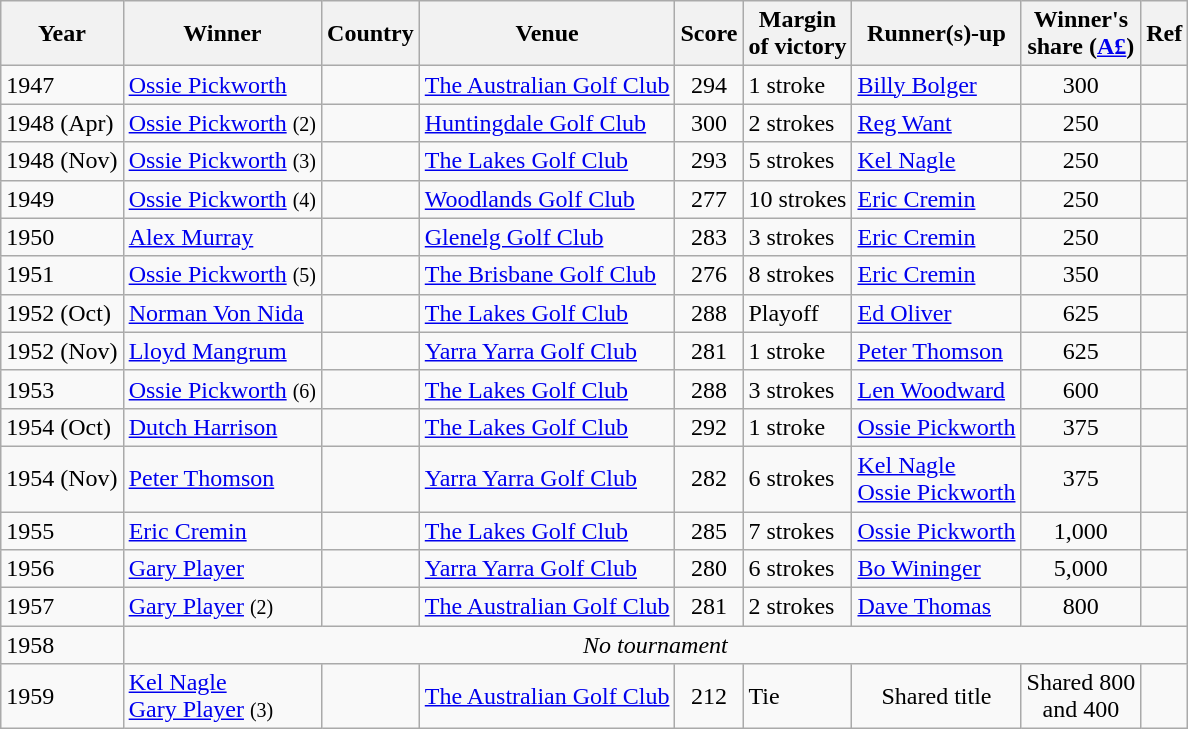<table class="wikitable">
<tr>
<th>Year</th>
<th>Winner</th>
<th>Country</th>
<th>Venue</th>
<th>Score</th>
<th>Margin<br>of victory</th>
<th>Runner(s)-up</th>
<th>Winner's<br>share (<a href='#'>A£</a>)</th>
<th>Ref</th>
</tr>
<tr>
<td>1947</td>
<td><a href='#'>Ossie Pickworth</a></td>
<td></td>
<td><a href='#'>The Australian Golf Club</a></td>
<td align=center>294</td>
<td>1 stroke</td>
<td> <a href='#'>Billy Bolger</a></td>
<td align=center>300</td>
<td></td>
</tr>
<tr>
<td>1948 (Apr)</td>
<td><a href='#'>Ossie Pickworth</a> <small>(2)</small></td>
<td></td>
<td><a href='#'>Huntingdale Golf Club</a></td>
<td align=center>300</td>
<td>2 strokes</td>
<td> <a href='#'>Reg Want</a></td>
<td align=center>250</td>
<td></td>
</tr>
<tr>
<td>1948 (Nov)</td>
<td><a href='#'>Ossie Pickworth</a> <small>(3)</small></td>
<td></td>
<td><a href='#'>The Lakes Golf Club</a></td>
<td align=center>293</td>
<td>5 strokes</td>
<td> <a href='#'>Kel Nagle</a></td>
<td align=center>250</td>
<td></td>
</tr>
<tr>
<td>1949</td>
<td><a href='#'>Ossie Pickworth</a> <small>(4)</small></td>
<td></td>
<td><a href='#'>Woodlands Golf Club</a></td>
<td align=center>277</td>
<td>10 strokes</td>
<td> <a href='#'>Eric Cremin</a></td>
<td align=center>250</td>
<td></td>
</tr>
<tr>
<td>1950</td>
<td><a href='#'>Alex Murray</a></td>
<td></td>
<td><a href='#'>Glenelg Golf Club</a></td>
<td align=center>283</td>
<td>3 strokes</td>
<td> <a href='#'>Eric Cremin</a></td>
<td align=center>250</td>
<td></td>
</tr>
<tr>
<td>1951</td>
<td><a href='#'>Ossie Pickworth</a> <small>(5)</small></td>
<td></td>
<td><a href='#'>The Brisbane Golf Club</a></td>
<td align=center>276</td>
<td>8 strokes</td>
<td> <a href='#'>Eric Cremin</a></td>
<td align=center>350</td>
<td></td>
</tr>
<tr>
<td>1952 (Oct)</td>
<td><a href='#'>Norman Von Nida</a></td>
<td></td>
<td><a href='#'>The Lakes Golf Club</a></td>
<td align=center>288</td>
<td>Playoff</td>
<td> <a href='#'>Ed Oliver</a></td>
<td align=center>625</td>
<td></td>
</tr>
<tr>
<td>1952 (Nov)</td>
<td><a href='#'>Lloyd Mangrum</a></td>
<td></td>
<td><a href='#'>Yarra Yarra Golf Club</a></td>
<td align=center>281</td>
<td>1 stroke</td>
<td> <a href='#'>Peter Thomson</a></td>
<td align=center>625</td>
<td></td>
</tr>
<tr>
<td>1953</td>
<td><a href='#'>Ossie Pickworth</a> <small>(6)</small></td>
<td></td>
<td><a href='#'>The Lakes Golf Club</a></td>
<td align=center>288</td>
<td>3 strokes</td>
<td> <a href='#'>Len Woodward</a></td>
<td align=center>600</td>
<td></td>
</tr>
<tr>
<td>1954 (Oct)</td>
<td><a href='#'>Dutch Harrison</a></td>
<td></td>
<td><a href='#'>The Lakes Golf Club</a></td>
<td align=center>292</td>
<td>1 stroke</td>
<td> <a href='#'>Ossie Pickworth</a></td>
<td align=center>375</td>
<td></td>
</tr>
<tr>
<td>1954 (Nov)</td>
<td><a href='#'>Peter Thomson</a></td>
<td></td>
<td><a href='#'>Yarra Yarra Golf Club</a></td>
<td align=center>282</td>
<td>6 strokes</td>
<td> <a href='#'>Kel Nagle</a><br> <a href='#'>Ossie Pickworth</a></td>
<td align=center>375</td>
<td></td>
</tr>
<tr>
<td>1955</td>
<td><a href='#'>Eric Cremin</a></td>
<td></td>
<td><a href='#'>The Lakes Golf Club</a></td>
<td align=center>285</td>
<td>7 strokes</td>
<td> <a href='#'>Ossie Pickworth</a></td>
<td align=center>1,000</td>
<td></td>
</tr>
<tr>
<td>1956</td>
<td><a href='#'>Gary Player</a></td>
<td></td>
<td><a href='#'>Yarra Yarra Golf Club</a></td>
<td align=center>280</td>
<td>6 strokes</td>
<td> <a href='#'>Bo Wininger</a></td>
<td align=center>5,000</td>
<td></td>
</tr>
<tr>
<td>1957</td>
<td><a href='#'>Gary Player</a> <small>(2)</small></td>
<td></td>
<td><a href='#'>The Australian Golf Club</a></td>
<td align=center>281</td>
<td>2 strokes</td>
<td> <a href='#'>Dave Thomas</a></td>
<td align=center>800</td>
<td></td>
</tr>
<tr>
<td>1958</td>
<td align=center colspan=8><em>No tournament</em></td>
</tr>
<tr>
<td>1959</td>
<td><a href='#'>Kel Nagle</a><br><a href='#'>Gary Player</a> <small>(3)</small></td>
<td><br></td>
<td><a href='#'>The Australian Golf Club</a></td>
<td align=center>212</td>
<td>Tie</td>
<td align=center>Shared title</td>
<td align=center>Shared 800<br>and 400</td>
<td></td>
</tr>
</table>
